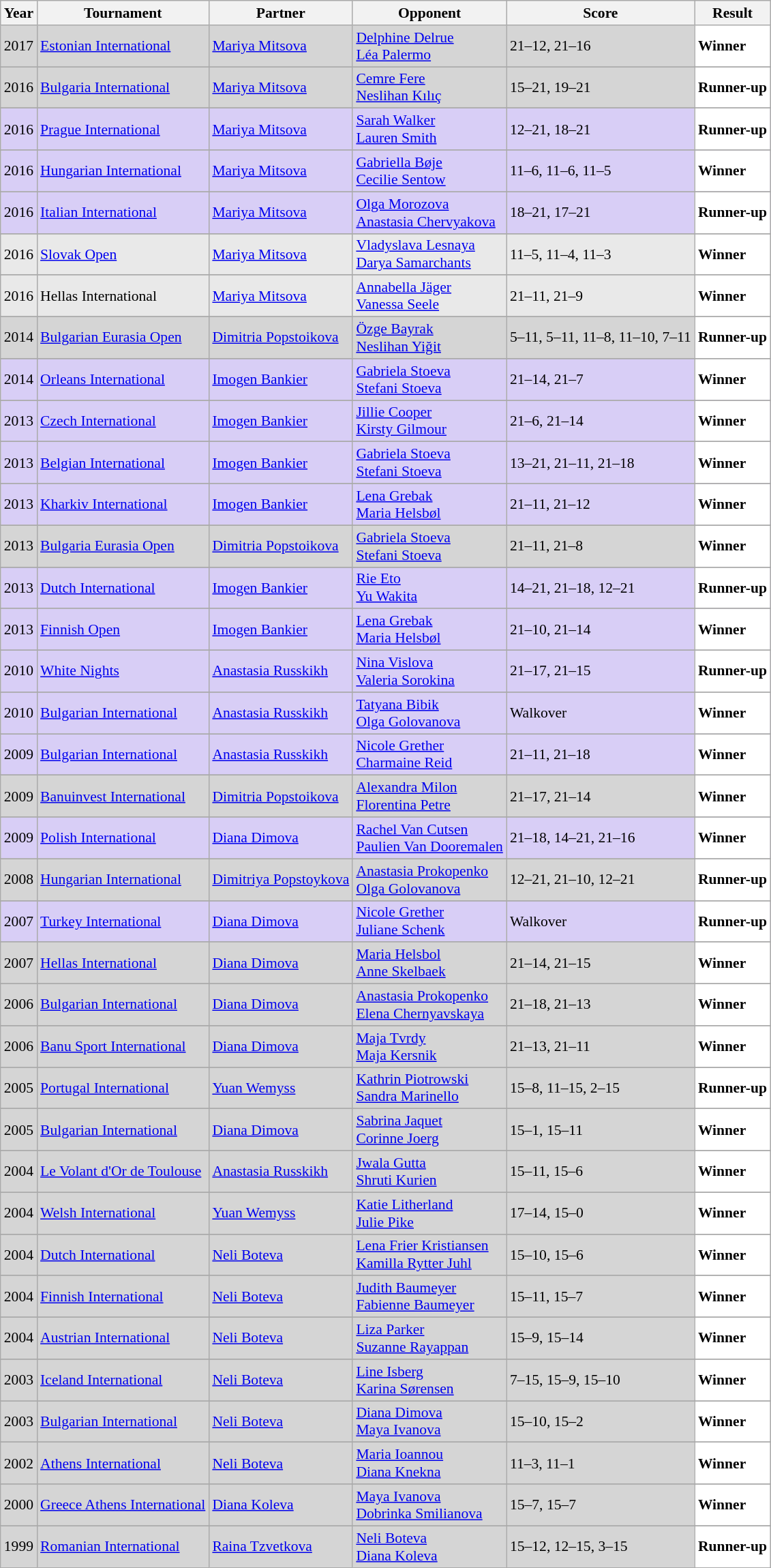<table class="sortable wikitable" style="font-size: 90%;">
<tr>
<th>Year</th>
<th>Tournament</th>
<th>Partner</th>
<th>Opponent</th>
<th>Score</th>
<th>Result</th>
</tr>
<tr style="background:#D5D5D5">
<td align="center">2017</td>
<td align="left"><a href='#'>Estonian International</a></td>
<td align="left"> <a href='#'>Mariya Mitsova</a></td>
<td align="left"> <a href='#'>Delphine Delrue</a><br> <a href='#'>Léa Palermo</a></td>
<td align="left">21–12, 21–16</td>
<td style="text-align:left; background:white"> <strong>Winner</strong></td>
</tr>
<tr>
</tr>
<tr style="background:#D5D5D5">
<td align="center">2016</td>
<td align="left"><a href='#'>Bulgaria International</a></td>
<td align="left"> <a href='#'>Mariya Mitsova</a></td>
<td align="left"> <a href='#'>Cemre Fere</a> <br>  <a href='#'>Neslihan Kılıç</a></td>
<td align="left">15–21, 19–21</td>
<td style="text-align:left; background:white"> <strong>Runner-up</strong></td>
</tr>
<tr>
</tr>
<tr style="background:#D8CEF6">
<td align="center">2016</td>
<td align="left"><a href='#'>Prague International</a></td>
<td align="left"> <a href='#'>Mariya Mitsova</a></td>
<td align="left"> <a href='#'>Sarah Walker</a> <br>  <a href='#'>Lauren Smith</a></td>
<td align="left">12–21, 18–21</td>
<td style="text-align:left; background:white"> <strong>Runner-up</strong></td>
</tr>
<tr>
</tr>
<tr style="background:#D8CEF6">
<td align="center">2016</td>
<td align="left"><a href='#'>Hungarian International</a></td>
<td align="left"> <a href='#'>Mariya Mitsova</a></td>
<td align="left"> <a href='#'>Gabriella Bøje</a><br> <a href='#'>Cecilie Sentow</a></td>
<td align="left">11–6, 11–6, 11–5</td>
<td style="text-align:left; background:white"> <strong>Winner</strong></td>
</tr>
<tr>
</tr>
<tr style="background:#D8CEF6">
<td align="center">2016</td>
<td align="left"><a href='#'>Italian International</a></td>
<td align="left"> <a href='#'>Mariya Mitsova</a></td>
<td align="left"> <a href='#'>Olga Morozova</a> <br>  <a href='#'>Anastasia Chervyakova</a></td>
<td align="left">18–21, 17–21</td>
<td style="text-align:left; background:white"> <strong>Runner-up</strong></td>
</tr>
<tr>
</tr>
<tr style="background:#E9E9E9">
<td align="center">2016</td>
<td align="left"><a href='#'>Slovak Open</a></td>
<td align="left"> <a href='#'>Mariya Mitsova</a></td>
<td align="left"> <a href='#'>Vladyslava Lesnaya</a><br> <a href='#'>Darya Samarchants</a></td>
<td align="left">11–5, 11–4, 11–3</td>
<td style="text-align:left; background:white"> <strong>Winner</strong></td>
</tr>
<tr>
</tr>
<tr style="background:#E9E9E9">
<td align="center">2016</td>
<td align="left">Hellas International</td>
<td align="left"> <a href='#'>Mariya Mitsova</a></td>
<td align="left"> <a href='#'>Annabella Jäger</a><br> <a href='#'>Vanessa Seele</a></td>
<td align="left">21–11, 21–9</td>
<td style="text-align:left; background:white"> <strong>Winner</strong></td>
</tr>
<tr>
</tr>
<tr style="background:#D5D5D5">
<td align="center">2014</td>
<td align="left"><a href='#'>Bulgarian Eurasia Open</a></td>
<td align="left"> <a href='#'>Dimitria Popstoikova</a></td>
<td align="left"> <a href='#'>Özge Bayrak</a> <br>  <a href='#'>Neslihan Yiğit</a></td>
<td align="left">5–11, 5–11, 11–8, 11–10, 7–11</td>
<td style="text-align:left; background:white"> <strong>Runner-up</strong></td>
</tr>
<tr>
</tr>
<tr style="background:#D8CEF6">
<td align="center">2014</td>
<td align="left"><a href='#'>Orleans International</a></td>
<td align="left"> <a href='#'>Imogen Bankier</a></td>
<td align="left"> <a href='#'>Gabriela Stoeva</a><br> <a href='#'>Stefani Stoeva</a></td>
<td align="left">21–14, 21–7</td>
<td style="text-align:left; background:white"> <strong>Winner</strong></td>
</tr>
<tr>
</tr>
<tr style="background:#D8CEF6">
<td align="center">2013</td>
<td align="left"><a href='#'>Czech International</a></td>
<td align="left"> <a href='#'>Imogen Bankier</a></td>
<td align="left"> <a href='#'>Jillie Cooper</a><br> <a href='#'>Kirsty Gilmour</a></td>
<td align="left">21–6, 21–14</td>
<td style="text-align:left; background:white"> <strong>Winner</strong></td>
</tr>
<tr>
</tr>
<tr style="background:#D8CEF6">
<td align="center">2013</td>
<td align="left"><a href='#'>Belgian International</a></td>
<td align="left"> <a href='#'>Imogen Bankier</a></td>
<td align="left"> <a href='#'>Gabriela Stoeva</a><br> <a href='#'>Stefani Stoeva</a></td>
<td align="left">13–21, 21–11, 21–18</td>
<td style="text-align:left; background:white"> <strong>Winner</strong></td>
</tr>
<tr>
</tr>
<tr style="background:#D8CEF6">
<td align="center">2013</td>
<td align="left"><a href='#'>Kharkiv International</a></td>
<td align="left"> <a href='#'>Imogen Bankier</a></td>
<td align="left"> <a href='#'>Lena Grebak</a><br> <a href='#'>Maria Helsbøl</a></td>
<td align="left">21–11, 21–12</td>
<td style="text-align:left; background:white"> <strong>Winner</strong></td>
</tr>
<tr>
</tr>
<tr style="background:#D5D5D5">
<td align="center">2013</td>
<td align="left"><a href='#'>Bulgaria Eurasia Open</a></td>
<td align="left"> <a href='#'>Dimitria Popstoikova</a></td>
<td align="left"> <a href='#'>Gabriela Stoeva</a><br> <a href='#'>Stefani Stoeva</a></td>
<td align="left">21–11, 21–8</td>
<td style="text-align:left; background:white"> <strong>Winner</strong></td>
</tr>
<tr>
</tr>
<tr style="background:#D8CEF6">
<td align="center">2013</td>
<td align="left"><a href='#'>Dutch International</a></td>
<td align="left"> <a href='#'>Imogen Bankier</a></td>
<td align="left"> <a href='#'>Rie Eto</a><br> <a href='#'>Yu Wakita</a></td>
<td align="left">14–21, 21–18, 12–21</td>
<td style="text-align:left; background:white"> <strong>Runner-up</strong></td>
</tr>
<tr>
</tr>
<tr style="background:#D8CEF6">
<td align="center">2013</td>
<td align="left"><a href='#'>Finnish Open</a></td>
<td align="left"> <a href='#'>Imogen Bankier</a></td>
<td align="left"> <a href='#'>Lena Grebak</a><br> <a href='#'>Maria Helsbøl</a></td>
<td align="left">21–10, 21–14</td>
<td style="text-align:left; background:white"> <strong>Winner</strong></td>
</tr>
<tr>
</tr>
<tr style="background:#D8CEF6">
<td align="center">2010</td>
<td align="left"><a href='#'>White Nights</a></td>
<td align="left"> <a href='#'>Anastasia Russkikh</a></td>
<td align="left"> <a href='#'>Nina Vislova</a><br>  <a href='#'>Valeria Sorokina</a></td>
<td align="left">21–17, 21–15</td>
<td style="text-align:left; background:white"> <strong>Runner-up</strong></td>
</tr>
<tr>
</tr>
<tr style="background:#D8CEF6">
<td align="center">2010</td>
<td align="left"><a href='#'>Bulgarian International</a></td>
<td align="left"> <a href='#'>Anastasia Russkikh</a></td>
<td align="left"> <a href='#'>Tatyana Bibik</a><br> <a href='#'>Olga Golovanova</a></td>
<td align="left">Walkover</td>
<td style="text-align:left; background:white"> <strong>Winner</strong></td>
</tr>
<tr>
</tr>
<tr style="background:#D8CEF6">
<td align="center">2009</td>
<td align="left"><a href='#'>Bulgarian International</a></td>
<td align="left"> <a href='#'>Anastasia Russkikh</a></td>
<td align="left"> <a href='#'>Nicole Grether</a><br> <a href='#'>Charmaine Reid</a></td>
<td align="left">21–11, 21–18</td>
<td style="text-align:left; background:white"> <strong>Winner</strong></td>
</tr>
<tr>
</tr>
<tr style="background:#D5D5D5">
<td align="center">2009</td>
<td align="left"><a href='#'>Banuinvest International</a></td>
<td align="left"> <a href='#'>Dimitria Popstoikova</a></td>
<td align="left"> <a href='#'>Alexandra Milon</a><br> <a href='#'>Florentina Petre</a></td>
<td align="left">21–17, 21–14</td>
<td style="text-align:left; background:white"> <strong>Winner</strong></td>
</tr>
<tr>
</tr>
<tr style="background:#D8CEF6">
<td align="center">2009</td>
<td align="left"><a href='#'>Polish International</a></td>
<td align="left"> <a href='#'>Diana Dimova</a></td>
<td align="left"> <a href='#'>Rachel Van Cutsen</a><br> <a href='#'>Paulien Van Dooremalen</a></td>
<td align="left">21–18, 14–21, 21–16</td>
<td style="text-align:left; background:white"> <strong>Winner</strong></td>
</tr>
<tr>
</tr>
<tr style="background:#D5D5D5">
<td align="center">2008</td>
<td align="left"><a href='#'>Hungarian International</a></td>
<td align="left"> <a href='#'>Dimitriya Popstoykova</a></td>
<td align="left"> <a href='#'>Anastasia Prokopenko</a> <br>  <a href='#'>Olga Golovanova</a></td>
<td align="left">12–21, 21–10, 12–21</td>
<td style="text-align:left; background:white"> <strong>Runner-up</strong></td>
</tr>
<tr>
</tr>
<tr style="background:#D8CEF6">
<td align="center">2007</td>
<td align="left"><a href='#'>Turkey International</a></td>
<td align="left"> <a href='#'>Diana Dimova</a></td>
<td align="left"> <a href='#'>Nicole Grether</a><br> <a href='#'>Juliane Schenk</a></td>
<td align="left">Walkover</td>
<td style="text-align:left; background:white"> <strong>Runner-up</strong></td>
</tr>
<tr>
</tr>
<tr style="background:#D5D5D5">
<td align="center">2007</td>
<td align="left"><a href='#'>Hellas International</a></td>
<td align="left"> <a href='#'>Diana Dimova</a></td>
<td align="left"> <a href='#'>Maria Helsbol</a><br> <a href='#'>Anne Skelbaek</a></td>
<td align="left">21–14, 21–15</td>
<td style="text-align:left; background:white"> <strong>Winner</strong></td>
</tr>
<tr>
</tr>
<tr style="background:#D5D5D5">
<td align="center">2006</td>
<td align="left"><a href='#'>Bulgarian International</a></td>
<td align="left"> <a href='#'>Diana Dimova</a></td>
<td align="left"> <a href='#'>Anastasia Prokopenko</a><br> <a href='#'>Elena Chernyavskaya</a></td>
<td align="left">21–18, 21–13</td>
<td style="text-align:left; background:white"> <strong>Winner</strong></td>
</tr>
<tr>
</tr>
<tr style="background:#D5D5D5">
<td align="center">2006</td>
<td align="left"><a href='#'>Banu Sport International</a></td>
<td align="left"> <a href='#'>Diana Dimova</a></td>
<td align="left"> <a href='#'>Maja Tvrdy</a><br> <a href='#'>Maja Kersnik</a></td>
<td align="left">21–13, 21–11</td>
<td style="text-align:left; background:white"> <strong>Winner</strong></td>
</tr>
<tr>
</tr>
<tr style="background:#D5D5D5">
<td align="center">2005</td>
<td align="left"><a href='#'>Portugal International</a></td>
<td align="left"> <a href='#'>Yuan Wemyss</a></td>
<td align="left"> <a href='#'>Kathrin Piotrowski</a><br> <a href='#'>Sandra Marinello</a></td>
<td align="left">15–8, 11–15, 2–15</td>
<td style="text-align:left; background:white"> <strong>Runner-up</strong></td>
</tr>
<tr>
</tr>
<tr style="background:#D5D5D5">
<td align="center">2005</td>
<td align="left"><a href='#'>Bulgarian International</a></td>
<td align="left"> <a href='#'>Diana Dimova</a></td>
<td align="left"> <a href='#'>Sabrina Jaquet</a><br> <a href='#'>Corinne Joerg</a></td>
<td align="left">15–1, 15–11</td>
<td style="text-align:left; background:white"> <strong>Winner</strong></td>
</tr>
<tr>
</tr>
<tr style="background:#D5D5D5">
<td align="center">2004</td>
<td align="left"><a href='#'>Le Volant d'Or de Toulouse</a></td>
<td align="left"> <a href='#'>Anastasia Russkikh</a></td>
<td align="left"> <a href='#'>Jwala Gutta</a><br> <a href='#'>Shruti Kurien</a></td>
<td align="left">15–11, 15–6</td>
<td style="text-align:left; background:white"> <strong>Winner</strong></td>
</tr>
<tr>
</tr>
<tr style="background:#D5D5D5">
<td align="center">2004</td>
<td align="left"><a href='#'>Welsh International</a></td>
<td align="left"> <a href='#'>Yuan Wemyss</a></td>
<td align="left"> <a href='#'>Katie Litherland</a><br> <a href='#'>Julie Pike</a></td>
<td align="left">17–14, 15–0</td>
<td style="text-align:left; background:white"> <strong>Winner</strong></td>
</tr>
<tr>
</tr>
<tr style="background:#D5D5D5">
<td align="center">2004</td>
<td align="left"><a href='#'>Dutch International</a></td>
<td align="left"> <a href='#'>Neli Boteva</a></td>
<td align="left"> <a href='#'>Lena Frier Kristiansen</a><br> <a href='#'>Kamilla Rytter Juhl</a></td>
<td align="left">15–10, 15–6</td>
<td style="text-align:left; background:white"> <strong>Winner</strong></td>
</tr>
<tr>
</tr>
<tr style="background:#D5D5D5">
<td align="center">2004</td>
<td align="left"><a href='#'>Finnish International</a></td>
<td align="left"> <a href='#'>Neli Boteva</a></td>
<td align="left"> <a href='#'>Judith Baumeyer</a><br> <a href='#'>Fabienne Baumeyer</a></td>
<td align="left">15–11, 15–7</td>
<td style="text-align:left; background:white"> <strong>Winner</strong></td>
</tr>
<tr>
</tr>
<tr style="background:#D5D5D5">
<td align="center">2004</td>
<td align="left"><a href='#'>Austrian International</a></td>
<td align="left"> <a href='#'>Neli Boteva</a></td>
<td align="left"> <a href='#'>Liza Parker</a><br> <a href='#'>Suzanne Rayappan</a></td>
<td align="left">15–9, 15–14</td>
<td style="text-align:left; background:white"> <strong>Winner</strong></td>
</tr>
<tr>
</tr>
<tr style="background:#D5D5D5">
<td align="center">2003</td>
<td align="left"><a href='#'>Iceland International</a></td>
<td align="left"> <a href='#'>Neli Boteva</a></td>
<td align="left"> <a href='#'>Line Isberg</a><br> <a href='#'>Karina Sørensen</a></td>
<td align="left">7–15, 15–9, 15–10</td>
<td style="text-align:left; background:white"> <strong>Winner</strong></td>
</tr>
<tr>
</tr>
<tr style="background:#D5D5D5">
<td align="center">2003</td>
<td align="left"><a href='#'>Bulgarian International</a></td>
<td align="left"> <a href='#'>Neli Boteva</a></td>
<td align="left"> <a href='#'>Diana Dimova</a><br> <a href='#'>Maya Ivanova</a></td>
<td align="left">15–10, 15–2</td>
<td style="text-align:left; background:white"> <strong>Winner</strong></td>
</tr>
<tr>
</tr>
<tr style="background:#D5D5D5">
<td align="center">2002</td>
<td align="left"><a href='#'>Athens International</a></td>
<td align="left"> <a href='#'>Neli Boteva</a></td>
<td align="left"> <a href='#'>Maria Ioannou</a><br> <a href='#'>Diana Knekna</a></td>
<td align="left">11–3, 11–1</td>
<td style="text-align:left; background:white"> <strong>Winner</strong></td>
</tr>
<tr>
</tr>
<tr style="background:#D5D5D5">
<td align="center">2000</td>
<td align="left"><a href='#'>Greece Athens International</a></td>
<td align="left"> <a href='#'>Diana Koleva</a></td>
<td align="left"> <a href='#'>Maya Ivanova</a><br> <a href='#'>Dobrinka Smilianova</a></td>
<td align="left">15–7, 15–7</td>
<td style="text-align:left; background:white"> <strong>Winner</strong></td>
</tr>
<tr>
</tr>
<tr style="background:#D5D5D5">
<td align="center">1999</td>
<td align="left"><a href='#'>Romanian International</a></td>
<td align="left"> <a href='#'>Raina Tzvetkova</a></td>
<td align="left"> <a href='#'>Neli Boteva</a> <br>  <a href='#'>Diana Koleva</a></td>
<td align="left">15–12, 12–15, 3–15</td>
<td style="text-align:left; background:white"> <strong>Runner-up</strong></td>
</tr>
</table>
